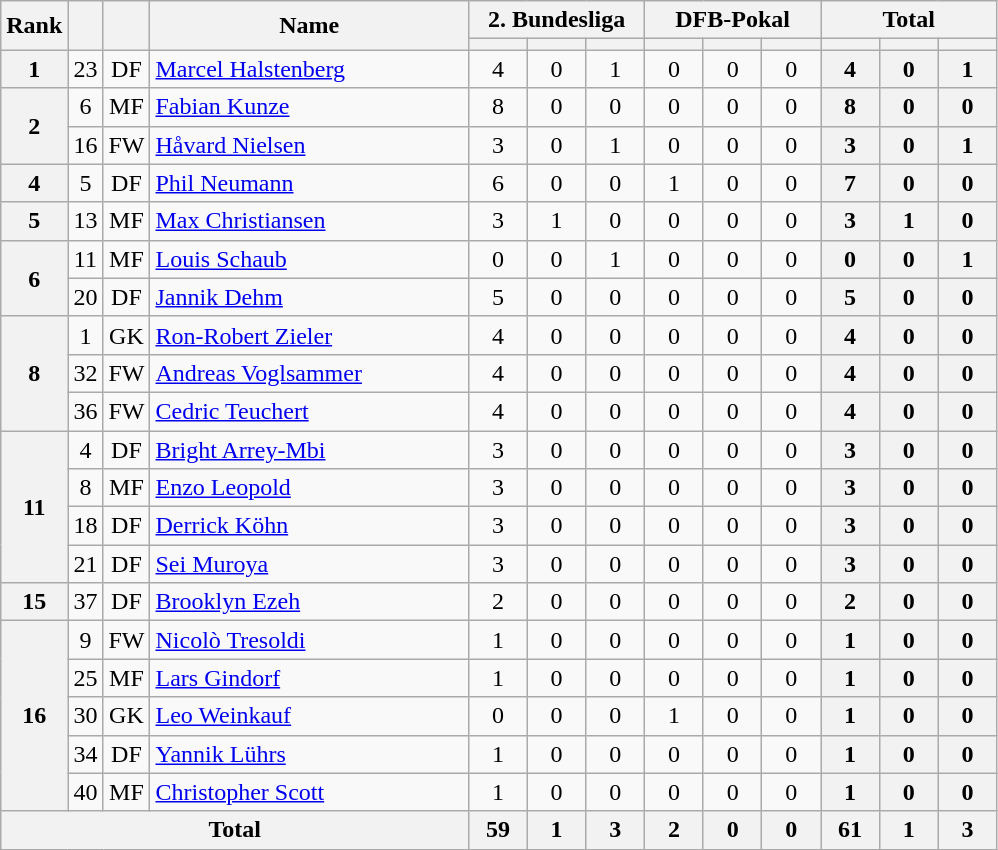<table class="wikitable" style="text-align:center;">
<tr>
<th rowspan=2>Rank</th>
<th rowspan=2></th>
<th rowspan=2></th>
<th rowspan=2 width=205>Name</th>
<th colspan=3 width=110>2. Bundesliga</th>
<th colspan=3 width=110>DFB-Pokal</th>
<th colspan=3 width=110>Total</th>
</tr>
<tr>
<th width=30></th>
<th width=30></th>
<th width=30></th>
<th width=30></th>
<th width=30></th>
<th width=30></th>
<th width=30></th>
<th width=30></th>
<th width=30></th>
</tr>
<tr>
<th>1</th>
<td>23</td>
<td>DF</td>
<td align="left"> <a href='#'>Marcel Halstenberg</a></td>
<td>4</td>
<td>0</td>
<td>1</td>
<td>0</td>
<td>0</td>
<td>0</td>
<th>4</th>
<th>0</th>
<th>1</th>
</tr>
<tr>
<th rowspan=2>2</th>
<td>6</td>
<td>MF</td>
<td align="left"> <a href='#'>Fabian Kunze</a></td>
<td>8</td>
<td>0</td>
<td>0</td>
<td>0</td>
<td>0</td>
<td>0</td>
<th>8</th>
<th>0</th>
<th>0</th>
</tr>
<tr>
<td>16</td>
<td>FW</td>
<td align="left"> <a href='#'>Håvard Nielsen</a></td>
<td>3</td>
<td>0</td>
<td>1</td>
<td>0</td>
<td>0</td>
<td>0</td>
<th>3</th>
<th>0</th>
<th>1</th>
</tr>
<tr>
<th>4</th>
<td>5</td>
<td>DF</td>
<td align="left"> <a href='#'>Phil Neumann</a></td>
<td>6</td>
<td>0</td>
<td>0</td>
<td>1</td>
<td>0</td>
<td>0</td>
<th>7</th>
<th>0</th>
<th>0</th>
</tr>
<tr>
<th>5</th>
<td>13</td>
<td>MF</td>
<td align="left"> <a href='#'>Max Christiansen</a></td>
<td>3</td>
<td>1</td>
<td>0</td>
<td>0</td>
<td>0</td>
<td>0</td>
<th>3</th>
<th>1</th>
<th>0</th>
</tr>
<tr>
<th rowspan=2>6</th>
<td>11</td>
<td>MF</td>
<td align="left"> <a href='#'>Louis Schaub</a></td>
<td>0</td>
<td>0</td>
<td>1</td>
<td>0</td>
<td>0</td>
<td>0</td>
<th>0</th>
<th>0</th>
<th>1</th>
</tr>
<tr>
<td>20</td>
<td>DF</td>
<td align="left"> <a href='#'>Jannik Dehm</a></td>
<td>5</td>
<td>0</td>
<td>0</td>
<td>0</td>
<td>0</td>
<td>0</td>
<th>5</th>
<th>0</th>
<th>0</th>
</tr>
<tr>
<th rowspan=3>8</th>
<td>1</td>
<td>GK</td>
<td align="left"> <a href='#'>Ron-Robert Zieler</a></td>
<td>4</td>
<td>0</td>
<td>0</td>
<td>0</td>
<td>0</td>
<td>0</td>
<th>4</th>
<th>0</th>
<th>0</th>
</tr>
<tr>
<td>32</td>
<td>FW</td>
<td align="left"> <a href='#'>Andreas Voglsammer</a></td>
<td>4</td>
<td>0</td>
<td>0</td>
<td>0</td>
<td>0</td>
<td>0</td>
<th>4</th>
<th>0</th>
<th>0</th>
</tr>
<tr>
<td>36</td>
<td>FW</td>
<td align="left"> <a href='#'>Cedric Teuchert</a></td>
<td>4</td>
<td>0</td>
<td>0</td>
<td>0</td>
<td>0</td>
<td>0</td>
<th>4</th>
<th>0</th>
<th>0</th>
</tr>
<tr>
<th rowspan=4>11</th>
<td>4</td>
<td>DF</td>
<td align="left"> <a href='#'>Bright Arrey-Mbi</a></td>
<td>3</td>
<td>0</td>
<td>0</td>
<td>0</td>
<td>0</td>
<td>0</td>
<th>3</th>
<th>0</th>
<th>0</th>
</tr>
<tr>
<td>8</td>
<td>MF</td>
<td align="left"> <a href='#'>Enzo Leopold</a></td>
<td>3</td>
<td>0</td>
<td>0</td>
<td>0</td>
<td>0</td>
<td>0</td>
<th>3</th>
<th>0</th>
<th>0</th>
</tr>
<tr>
<td>18</td>
<td>DF</td>
<td align="left"> <a href='#'>Derrick Köhn</a></td>
<td>3</td>
<td>0</td>
<td>0</td>
<td>0</td>
<td>0</td>
<td>0</td>
<th>3</th>
<th>0</th>
<th>0</th>
</tr>
<tr>
<td>21</td>
<td>DF</td>
<td align="left"> <a href='#'>Sei Muroya</a></td>
<td>3</td>
<td>0</td>
<td>0</td>
<td>0</td>
<td>0</td>
<td>0</td>
<th>3</th>
<th>0</th>
<th>0</th>
</tr>
<tr>
<th>15</th>
<td>37</td>
<td>DF</td>
<td align="left"> <a href='#'>Brooklyn Ezeh</a></td>
<td>2</td>
<td>0</td>
<td>0</td>
<td>0</td>
<td>0</td>
<td>0</td>
<th>2</th>
<th>0</th>
<th>0</th>
</tr>
<tr>
<th rowspan=5>16</th>
<td>9</td>
<td>FW</td>
<td align="left"> <a href='#'>Nicolò Tresoldi</a></td>
<td>1</td>
<td>0</td>
<td>0</td>
<td>0</td>
<td>0</td>
<td>0</td>
<th>1</th>
<th>0</th>
<th>0</th>
</tr>
<tr>
<td>25</td>
<td>MF</td>
<td align="left"> <a href='#'>Lars Gindorf</a></td>
<td>1</td>
<td>0</td>
<td>0</td>
<td>0</td>
<td>0</td>
<td>0</td>
<th>1</th>
<th>0</th>
<th>0</th>
</tr>
<tr>
<td>30</td>
<td>GK</td>
<td align="left"> <a href='#'>Leo Weinkauf</a></td>
<td>0</td>
<td>0</td>
<td>0</td>
<td>1</td>
<td>0</td>
<td>0</td>
<th>1</th>
<th>0</th>
<th>0</th>
</tr>
<tr>
<td>34</td>
<td>DF</td>
<td align="left"> <a href='#'>Yannik Lührs</a></td>
<td>1</td>
<td>0</td>
<td>0</td>
<td>0</td>
<td>0</td>
<td>0</td>
<th>1</th>
<th>0</th>
<th>0</th>
</tr>
<tr>
<td>40</td>
<td>MF</td>
<td align="left"> <a href='#'>Christopher Scott</a></td>
<td>1</td>
<td>0</td>
<td>0</td>
<td>0</td>
<td>0</td>
<td>0</td>
<th>1</th>
<th>0</th>
<th>0</th>
</tr>
<tr>
<th colspan="4">Total</th>
<th>59</th>
<th>1</th>
<th>3</th>
<th>2</th>
<th>0</th>
<th>0</th>
<th>61</th>
<th>1</th>
<th>3</th>
</tr>
</table>
